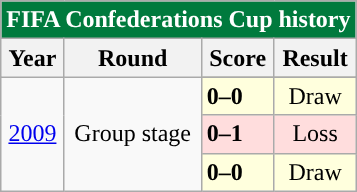<table class="wikitable sortable mw-collapsible mw-collapsed"  style="text-align:center;">
<tr>
<th colspan=4 style="background: #007A3D; color: #FFFFFF;">FIFA Confederations Cup history</th>
</tr>
<tr>
<th>Year</th>
<th>Round</th>
<th>Score</th>
<th>Result</th>
</tr>
<tr>
<td rowspan=4><a href='#'>2009</a></td>
<td rowspan=4>Group stage</td>
</tr>
<tr bgcolor=#ffffdd>
<td align="left"> <strong>0–0</strong> </td>
<td>Draw</td>
</tr>
<tr bgcolor=#ffdddd>
<td align="left"> <strong>0–1</strong> </td>
<td>Loss</td>
</tr>
<tr bgcolor=#ffffdd>
<td align="left"> <strong>0–0</strong> </td>
<td>Draw</td>
</tr>
</table>
